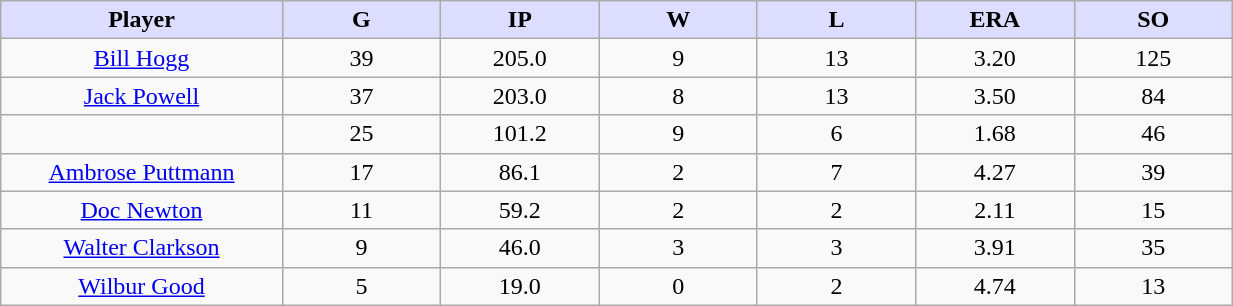<table class="wikitable sortable">
<tr>
<th style="background:#ddf; width:16%;">Player</th>
<th style="background:#ddf; width:9%;">G</th>
<th style="background:#ddf; width:9%;">IP</th>
<th style="background:#ddf; width:9%;">W</th>
<th style="background:#ddf; width:9%;">L</th>
<th style="background:#ddf; width:9%;">ERA</th>
<th style="background:#ddf; width:9%;">SO</th>
</tr>
<tr style="text-align:center;">
<td><a href='#'>Bill Hogg</a></td>
<td>39</td>
<td>205.0</td>
<td>9</td>
<td>13</td>
<td>3.20</td>
<td>125</td>
</tr>
<tr align=center>
<td><a href='#'>Jack Powell</a></td>
<td>37</td>
<td>203.0</td>
<td>8</td>
<td>13</td>
<td>3.50</td>
<td>84</td>
</tr>
<tr align=center>
<td></td>
<td>25</td>
<td>101.2</td>
<td>9</td>
<td>6</td>
<td>1.68</td>
<td>46</td>
</tr>
<tr align=center>
<td><a href='#'>Ambrose Puttmann</a></td>
<td>17</td>
<td>86.1</td>
<td>2</td>
<td>7</td>
<td>4.27</td>
<td>39</td>
</tr>
<tr align=center>
<td><a href='#'>Doc Newton</a></td>
<td>11</td>
<td>59.2</td>
<td>2</td>
<td>2</td>
<td>2.11</td>
<td>15</td>
</tr>
<tr align=center>
<td><a href='#'>Walter Clarkson</a></td>
<td>9</td>
<td>46.0</td>
<td>3</td>
<td>3</td>
<td>3.91</td>
<td>35</td>
</tr>
<tr align=center>
<td><a href='#'>Wilbur Good</a></td>
<td>5</td>
<td>19.0</td>
<td>0</td>
<td>2</td>
<td>4.74</td>
<td>13</td>
</tr>
</table>
